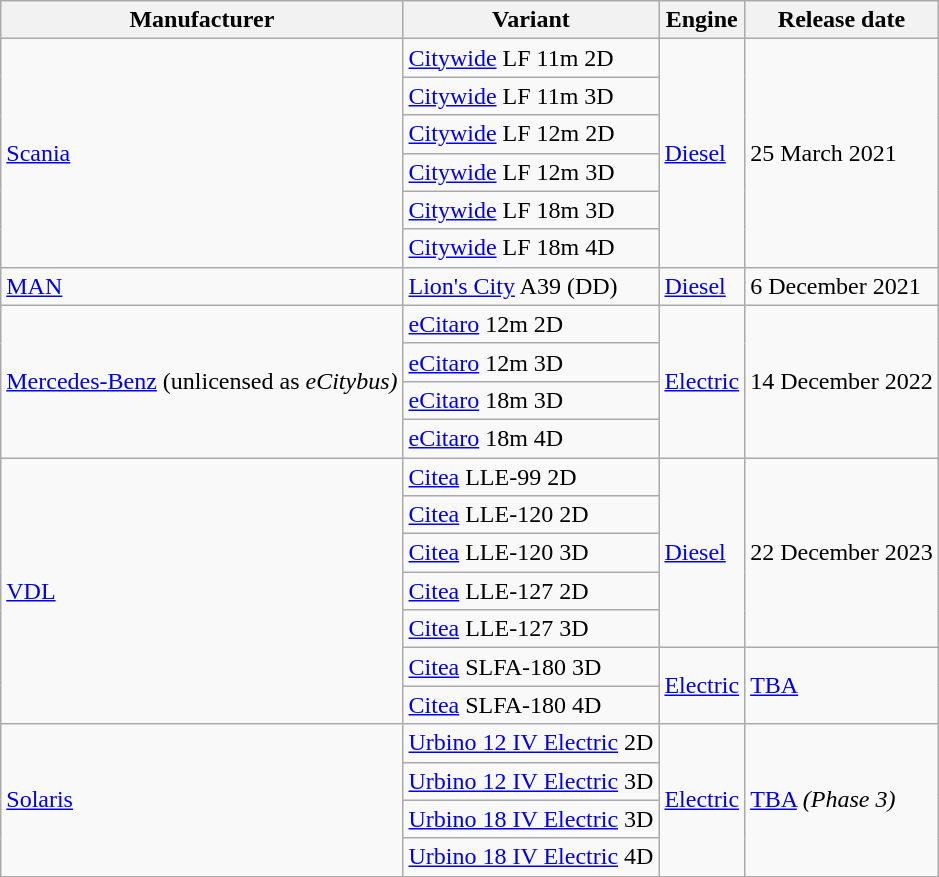<table class="wikitable">
<tr>
<th>Manufacturer</th>
<th>Variant</th>
<th>Engine</th>
<th>Release date</th>
</tr>
<tr>
<td rowspan="6"><a href='#'>Scania</a></td>
<td><a href='#'>Citywide</a> LF 11m 2D</td>
<td rowspan="6"><a href='#'>Diesel</a></td>
<td rowspan="6">25 March 2021</td>
</tr>
<tr>
<td><a href='#'>Citywide</a> LF 11m 3D</td>
</tr>
<tr>
<td><a href='#'>Citywide</a> LF 12m 2D</td>
</tr>
<tr>
<td><a href='#'>Citywide</a> LF 12m 3D</td>
</tr>
<tr>
<td><a href='#'>Citywide</a> LF 18m 3D</td>
</tr>
<tr>
<td><a href='#'>Citywide</a> LF 18m 4D</td>
</tr>
<tr>
<td><a href='#'>MAN</a></td>
<td><a href='#'>Lion's City</a> A39 (DD)</td>
<td><a href='#'>Diesel</a></td>
<td>6 December 2021</td>
</tr>
<tr>
<td rowspan="4"><a href='#'>Mercedes-Benz</a> (unlicensed as <em>eCitybus)</em></td>
<td><a href='#'>eCitaro</a> 12m 2D</td>
<td rowspan="4"><a href='#'>Electric</a></td>
<td rowspan="4">14 December 2022</td>
</tr>
<tr>
<td><a href='#'>eCitaro</a> 12m 3D</td>
</tr>
<tr>
<td><a href='#'>eCitaro</a> 18m 3D</td>
</tr>
<tr>
<td><a href='#'>eCitaro</a> 18m 4D</td>
</tr>
<tr>
<td rowspan="7"><a href='#'>VDL</a></td>
<td><a href='#'>Citea</a> LLE-99 2D</td>
<td rowspan="5"><a href='#'>Diesel</a></td>
<td rowspan="5">22 December 2023</td>
</tr>
<tr>
<td><a href='#'>Citea</a> LLE-120 2D</td>
</tr>
<tr>
<td><a href='#'>Citea</a> LLE-120 3D</td>
</tr>
<tr>
<td><a href='#'>Citea</a> LLE-127 2D</td>
</tr>
<tr>
<td><a href='#'>Citea</a> LLE-127 3D</td>
</tr>
<tr>
<td><a href='#'>Citea</a> SLFA-180 3D</td>
<td rowspan="2"><a href='#'>Electric</a></td>
<td rowspan="2"><a href='#'>TBA</a></td>
</tr>
<tr>
<td><a href='#'>Citea</a> SLFA-180 4D</td>
</tr>
<tr>
<td rowspan="4"><a href='#'>Solaris</a></td>
<td><a href='#'>Urbino 12 IV Electric</a> 2D</td>
<td rowspan="4"><a href='#'>Electric</a></td>
<td rowspan="4"><a href='#'>TBA</a> <em>(Phase 3)</em></td>
</tr>
<tr>
<td><a href='#'>Urbino 12 IV Electric</a> 3D</td>
</tr>
<tr>
<td><a href='#'>Urbino 18 IV Electric</a> 3D</td>
</tr>
<tr>
<td><a href='#'>Urbino 18 IV Electric</a> 4D</td>
</tr>
</table>
